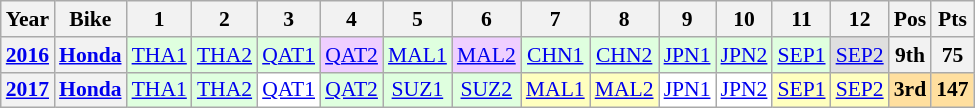<table class="wikitable" style="text-align:center; font-size:90%">
<tr>
<th>Year</th>
<th>Bike</th>
<th>1</th>
<th>2</th>
<th>3</th>
<th>4</th>
<th>5</th>
<th>6</th>
<th>7</th>
<th>8</th>
<th>9</th>
<th>10</th>
<th>11</th>
<th>12</th>
<th>Pos</th>
<th>Pts</th>
</tr>
<tr>
<th><a href='#'>2016</a></th>
<th><a href='#'>Honda</a></th>
<td style="background:#dfffdf;"><a href='#'>THA1</a><br></td>
<td style="background:#dfffdf;"><a href='#'>THA2</a><br></td>
<td style="background:#dfffdf;"><a href='#'>QAT1</a><br></td>
<td style="background:#efcfff;"><a href='#'>QAT2</a><br></td>
<td style="background:#dfffdf;"><a href='#'>MAL1</a><br></td>
<td style="background:#efcfff;"><a href='#'>MAL2</a><br></td>
<td style="background:#dfffdf;"><a href='#'>CHN1</a><br></td>
<td style="background:#dfffdf;"><a href='#'>CHN2</a><br></td>
<td style="background:#dfffdf;"><a href='#'>JPN1</a><br></td>
<td style="background:#dfffdf;"><a href='#'>JPN2</a><br></td>
<td style="background:#dfffdf;"><a href='#'>SEP1</a><br></td>
<td style="background:#dfdfdf;"><a href='#'>SEP2</a><br></td>
<th style="background:#;">9th</th>
<th style="background:#;">75</th>
</tr>
<tr>
<th><a href='#'>2017</a></th>
<th><a href='#'>Honda</a></th>
<td style="background:#dfffdf;"><a href='#'>THA1</a><br></td>
<td style="background:#dfffdf;"><a href='#'>THA2</a><br></td>
<td style="background:#ffffff;"><a href='#'>QAT1</a><br></td>
<td style="background:#dfffdf;"><a href='#'>QAT2</a><br></td>
<td style="background:#dfffdf;"><a href='#'>SUZ1</a><br></td>
<td style="background:#dfffdf;"><a href='#'>SUZ2</a><br></td>
<td style="background:#ffffbf;"><a href='#'>MAL1</a><br></td>
<td style="background:#ffffbf;"><a href='#'>MAL2</a><br></td>
<td style="background:#ffffff;"><a href='#'>JPN1</a><br></td>
<td style="background:#ffffff;"><a href='#'>JPN2</a><br></td>
<td style="background:#ffffbf;"><a href='#'>SEP1</a><br></td>
<td style="background:#ffffbf;"><a href='#'>SEP2</a><br></td>
<th style="background:#ffdf9f;">3rd</th>
<th style="background:#ffdf9f;">147</th>
</tr>
</table>
